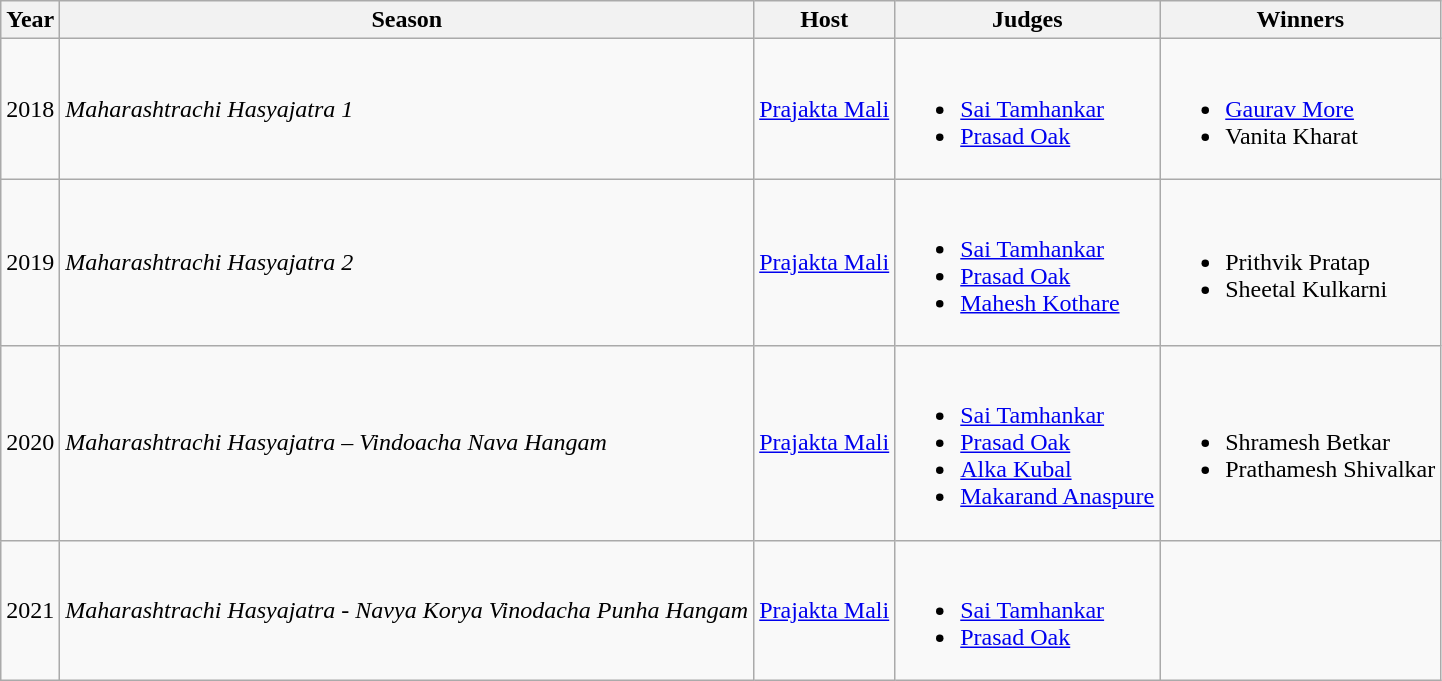<table class="wikitable sortable">
<tr>
<th>Year</th>
<th>Season</th>
<th>Host</th>
<th>Judges</th>
<th>Winners</th>
</tr>
<tr>
<td>2018</td>
<td><em>Maharashtrachi Hasyajatra 1</em></td>
<td><a href='#'>Prajakta Mali</a></td>
<td><br><ul><li><a href='#'>Sai Tamhankar</a></li><li><a href='#'>Prasad Oak</a></li></ul></td>
<td><br><ul><li><a href='#'>Gaurav More</a></li><li>Vanita Kharat</li></ul></td>
</tr>
<tr>
<td>2019</td>
<td><em>Maharashtrachi Hasyajatra 2</em></td>
<td><a href='#'>Prajakta Mali</a></td>
<td><br><ul><li><a href='#'>Sai Tamhankar</a></li><li><a href='#'>Prasad Oak</a></li><li><a href='#'>Mahesh Kothare</a></li></ul></td>
<td><br><ul><li>Prithvik Pratap</li><li>Sheetal Kulkarni</li></ul></td>
</tr>
<tr>
<td>2020</td>
<td><em>Maharashtrachi Hasyajatra – Vindoacha Nava Hangam</em></td>
<td><a href='#'>Prajakta Mali</a></td>
<td><br><ul><li><a href='#'>Sai Tamhankar</a></li><li><a href='#'>Prasad Oak</a></li><li><a href='#'>Alka Kubal</a></li><li><a href='#'>Makarand Anaspure</a></li></ul></td>
<td><br><ul><li>Shramesh Betkar</li><li>Prathamesh Shivalkar</li></ul></td>
</tr>
<tr>
<td>2021</td>
<td><em>Maharashtrachi Hasyajatra - Navya Korya Vinodacha Punha Hangam</em></td>
<td><a href='#'>Prajakta Mali</a></td>
<td><br><ul><li><a href='#'>Sai Tamhankar</a></li><li><a href='#'>Prasad Oak</a></li></ul></td>
<td></td>
</tr>
</table>
